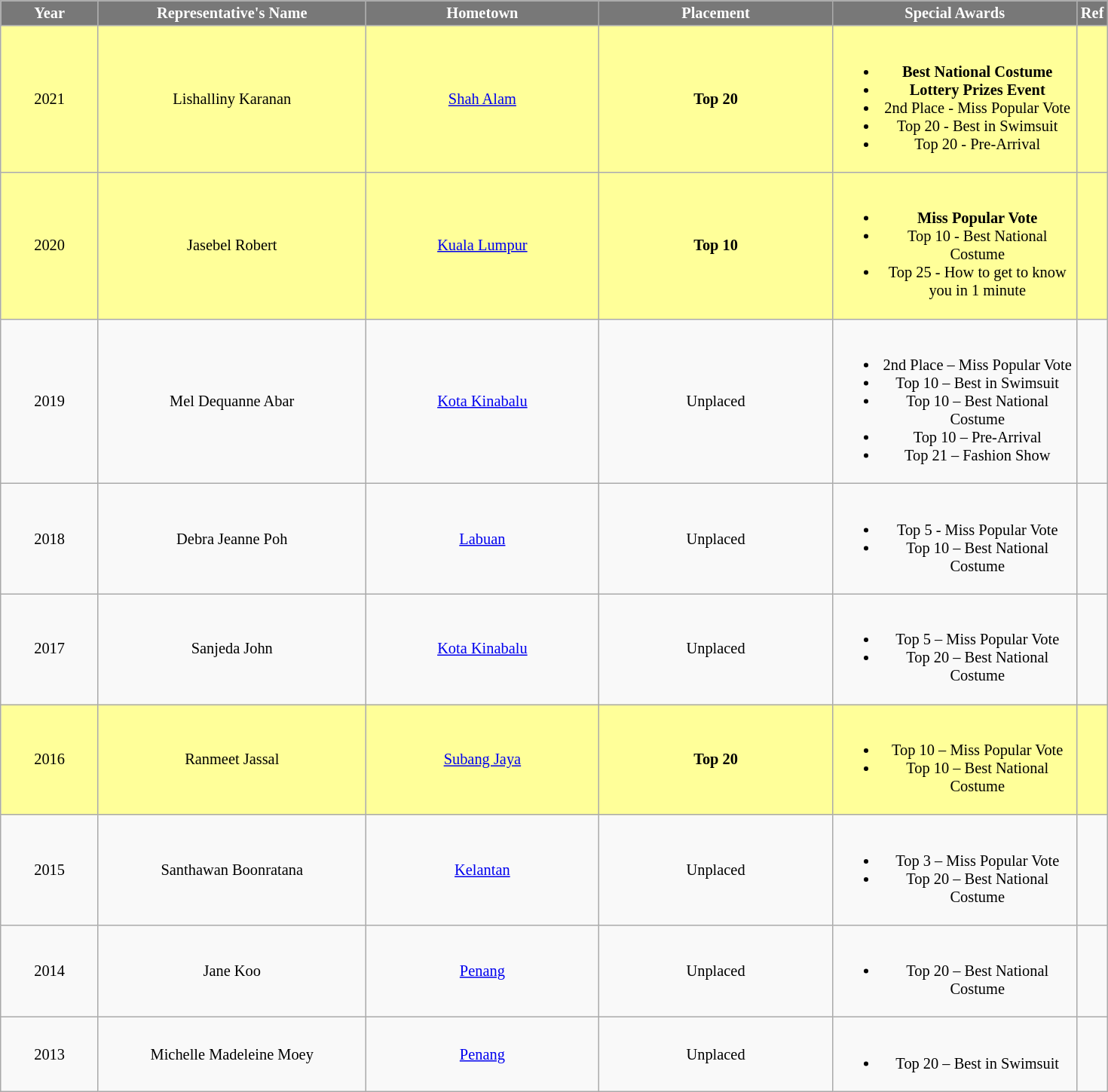<table class="wikitable sortable" style="font-size: 85%; text-align:center">
<tr>
<th width="80" style="background-color:#787878;color:#FFFFFF;">Year</th>
<th width="230" style="background-color:#787878;color:#FFFFFF;">Representative's Name</th>
<th width="200" style="background-color:#787878;color:#FFFFFF;">Hometown</th>
<th width="200" style="background-color:#787878;color:#FFFFFF;">Placement</th>
<th width="210" style="background-color:#787878;color:#FFFFFF;">Special Awards</th>
<th width="8" style="background-color:#787878;color:#FFFFFF;">Ref</th>
</tr>
<tr style="background-color:#FFFF99">
<td>2021</td>
<td>Lishalliny Karanan</td>
<td><a href='#'>Shah Alam</a></td>
<td><strong>Top 20</strong></td>
<td><br><ul><li><strong>Best National Costume</strong></li><li><strong>Lottery Prizes Event</strong></li><li>2nd Place - Miss Popular Vote</li><li>Top 20 - Best in Swimsuit</li><li>Top 20 - Pre-Arrival</li></ul></td>
<td></td>
</tr>
<tr style="background-color:#FFFF99">
<td>2020</td>
<td>Jasebel Robert</td>
<td><a href='#'>Kuala Lumpur</a></td>
<td><strong>Top 10</strong></td>
<td><br><ul><li><strong>Miss Popular Vote</strong></li><li>Top 10 - Best National Costume</li><li>Top 25 - How to get to know you in 1 minute</li></ul></td>
<td></td>
</tr>
<tr>
<td>2019</td>
<td>Mel Dequanne Abar</td>
<td><a href='#'>Kota Kinabalu</a></td>
<td>Unplaced</td>
<td><br><ul><li>2nd Place – Miss Popular Vote</li><li>Top 10 – Best in Swimsuit</li><li>Top 10 – Best National Costume</li><li>Top 10 – Pre-Arrival</li><li>Top 21 – Fashion Show</li></ul></td>
<td></td>
</tr>
<tr>
<td>2018</td>
<td>Debra Jeanne Poh</td>
<td><a href='#'>Labuan</a></td>
<td>Unplaced</td>
<td><br><ul><li>Top 5 - Miss Popular Vote</li><li>Top 10 – Best National Costume</li></ul></td>
<td></td>
</tr>
<tr>
<td>2017</td>
<td>Sanjeda John</td>
<td><a href='#'>Kota Kinabalu</a></td>
<td>Unplaced</td>
<td><br><ul><li>Top 5 – Miss Popular Vote</li><li>Top 20 – Best National Costume</li></ul></td>
<td></td>
</tr>
<tr style="background-color:#FFFF99">
<td>2016</td>
<td>Ranmeet Jassal</td>
<td><a href='#'>Subang Jaya</a></td>
<td><strong>Top 20</strong></td>
<td><br><ul><li>Top 10 – Miss Popular Vote</li><li>Top 10 – Best National Costume</li></ul></td>
<td></td>
</tr>
<tr>
<td>2015</td>
<td>Santhawan Boonratana</td>
<td><a href='#'>Kelantan</a></td>
<td>Unplaced</td>
<td><br><ul><li>Top 3 –  Miss Popular Vote</li><li>Top 20 – Best National Costume</li></ul></td>
<td></td>
</tr>
<tr>
<td>2014</td>
<td>Jane Koo</td>
<td><a href='#'>Penang</a></td>
<td>Unplaced</td>
<td><br><ul><li>Top 20 – Best National Costume</li></ul></td>
<td></td>
</tr>
<tr>
<td>2013</td>
<td>Michelle Madeleine Moey</td>
<td><a href='#'>Penang</a></td>
<td>Unplaced</td>
<td><br><ul><li>Top 20 – Best in Swimsuit</li></ul></td>
<td></td>
</tr>
</table>
